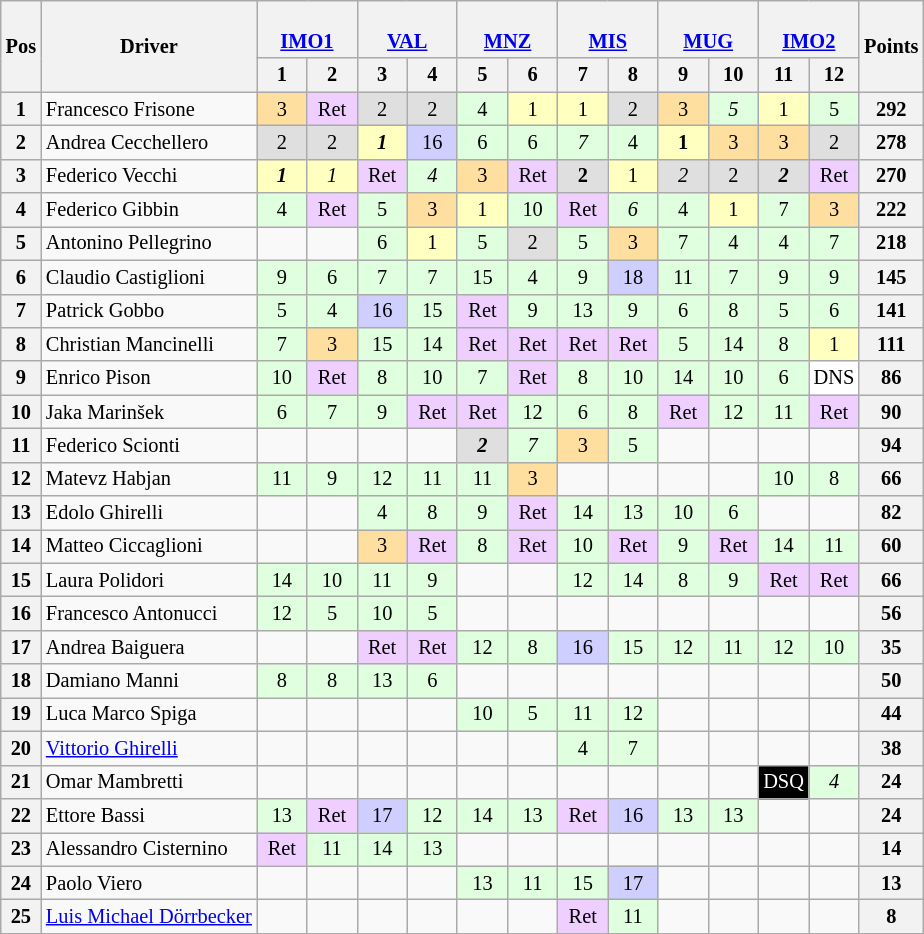<table class="wikitable" style="font-size:85%; text-align: center;">
<tr>
<th rowspan=2>Pos</th>
<th rowspan=2>Driver</th>
<th colspan=2><br><a href='#'>IMO1</a></th>
<th colspan=2><br><a href='#'>VAL</a></th>
<th colspan=2><br><a href='#'>MNZ</a></th>
<th colspan=2><br><a href='#'>MIS</a></th>
<th colspan=2><br><a href='#'>MUG</a></th>
<th colspan=2><br><a href='#'>IMO2</a></th>
<th rowspan=2>Points</th>
</tr>
<tr>
<th width="27">1</th>
<th width="27">2</th>
<th width="27">3</th>
<th width="27">4</th>
<th width="27">5</th>
<th width="27">6</th>
<th width="27">7</th>
<th width="27">8</th>
<th width="27">9</th>
<th width="27">10</th>
<th width="27">11</th>
<th width="27">12</th>
</tr>
<tr>
<th>1</th>
<td align=left nowrap> Francesco Frisone</td>
<td style="background:#FFDF9F;">3</td>
<td style="background:#EFCFFF;">Ret</td>
<td style="background:#DFDFDF;">2</td>
<td style="background:#DFDFDF;">2</td>
<td style="background:#DFFFDF;">4</td>
<td style="background:#FFFFBF;">1</td>
<td style="background:#FFFFBF;">1</td>
<td style="background:#DFDFDF;">2</td>
<td style="background:#FFDF9F;">3</td>
<td style="background:#DFFFDF;"><em>5</em></td>
<td style="background:#FFFFBF;">1</td>
<td style="background:#DFFFDF;">5</td>
<th>292</th>
</tr>
<tr>
<th>2</th>
<td align=left nowrap> Andrea Cecchellero</td>
<td style="background:#DFDFDF;">2</td>
<td style="background:#DFDFDF;">2</td>
<td style="background:#FFFFBF;"><strong><em>1</em></strong></td>
<td style="background:#CFCFFF;">16</td>
<td style="background:#DFFFDF;">6</td>
<td style="background:#DFFFDF;">6</td>
<td style="background:#DFFFDF;"><em>7</em></td>
<td style="background:#DFFFDF;">4</td>
<td style="background:#FFFFBF;"><strong>1</strong></td>
<td style="background:#FFDF9F;">3</td>
<td style="background:#FFDF9F;">3</td>
<td style="background:#DFDFDF;">2</td>
<th>278</th>
</tr>
<tr>
<th>3</th>
<td align=left nowrap> Federico Vecchi</td>
<td style="background:#FFFFBF;"><strong><em>1</em></strong></td>
<td style="background:#FFFFBF;"><em>1</em></td>
<td style="background:#EFCFFF;">Ret</td>
<td style="background:#DFFFDF;"><em>4</em></td>
<td style="background:#FFDF9F;">3</td>
<td style="background:#EFCFFF;">Ret</td>
<td style="background:#DFDFDF;"><strong>2</strong></td>
<td style="background:#FFFFBF;">1</td>
<td style="background:#DFDFDF;"><em>2</em></td>
<td style="background:#DFDFDF;">2</td>
<td style="background:#DFDFDF;"><strong><em>2</em></strong></td>
<td style="background:#EFCFFF;">Ret</td>
<th>270</th>
</tr>
<tr>
<th>4</th>
<td align=left nowrap> Federico Gibbin</td>
<td style="background:#DFFFDF;">4</td>
<td style="background:#EFCFFF;">Ret</td>
<td style="background:#DFFFDF;">5</td>
<td style="background:#FFDF9F;">3</td>
<td style="background:#FFFFBF;">1</td>
<td style="background:#DFFFDF;">10</td>
<td style="background:#EFCFFF;">Ret</td>
<td style="background:#DFFFDF;"><em>6</em></td>
<td style="background:#DFFFDF;">4</td>
<td style="background:#FFFFBF;">1</td>
<td style="background:#DFFFDF;">7</td>
<td style="background:#FFDF9F;">3</td>
<th>222</th>
</tr>
<tr>
<th>5</th>
<td align=left nowrap> Antonino Pellegrino</td>
<td></td>
<td></td>
<td style="background:#DFFFDF;">6</td>
<td style="background:#FFFFBF;">1</td>
<td style="background:#DFFFDF;">5</td>
<td style="background:#DFDFDF;">2</td>
<td style="background:#DFFFDF;">5</td>
<td style="background:#FFDF9F;">3</td>
<td style="background:#DFFFDF;">7</td>
<td style="background:#DFFFDF;">4</td>
<td style="background:#DFFFDF;">4</td>
<td style="background:#DFFFDF;">7</td>
<th>218</th>
</tr>
<tr>
<th>6</th>
<td align=left nowrap> Claudio Castiglioni</td>
<td style="background:#DFFFDF;">9</td>
<td style="background:#DFFFDF;">6</td>
<td style="background:#DFFFDF;">7</td>
<td style="background:#DFFFDF;">7</td>
<td style="background:#DFFFDF;">15</td>
<td style="background:#DFFFDF;">4</td>
<td style="background:#DFFFDF;">9</td>
<td style="background:#CFCFFF;">18</td>
<td style="background:#DFFFDF;">11</td>
<td style="background:#DFFFDF;">7</td>
<td style="background:#DFFFDF;">9</td>
<td style="background:#DFFFDF;">9</td>
<th>145</th>
</tr>
<tr>
<th>7</th>
<td align=left nowrap> Patrick Gobbo</td>
<td style="background:#DFFFDF;">5</td>
<td style="background:#DFFFDF;">4</td>
<td style="background:#CFCFFF;">16</td>
<td style="background:#DFFFDF;">15</td>
<td style="background:#EFCFFF;">Ret</td>
<td style="background:#DFFFDF;">9</td>
<td style="background:#DFFFDF;">13</td>
<td style="background:#DFFFDF;">9</td>
<td style="background:#DFFFDF;">6</td>
<td style="background:#DFFFDF;">8</td>
<td style="background:#DFFFDF;">5</td>
<td style="background:#DFFFDF;">6</td>
<th>141</th>
</tr>
<tr>
<th>8</th>
<td align=left nowrap> Christian Mancinelli</td>
<td style="background:#DFFFDF;">7</td>
<td style="background:#FFDF9F;">3</td>
<td style="background:#DFFFDF;">15</td>
<td style="background:#DFFFDF;">14</td>
<td style="background:#EFCFFF;">Ret</td>
<td style="background:#EFCFFF;">Ret</td>
<td style="background:#EFCFFF;">Ret</td>
<td style="background:#EFCFFF;">Ret</td>
<td style="background:#DFFFDF;">5</td>
<td style="background:#DFFFDF;">14</td>
<td style="background:#DFFFDF;">8</td>
<td style="background:#FFFFBF;">1</td>
<th>111</th>
</tr>
<tr>
<th>9</th>
<td align=left nowrap> Enrico Pison</td>
<td style="background:#DFFFDF;">10</td>
<td style="background:#EFCFFF;">Ret</td>
<td style="background:#DFFFDF;">8</td>
<td style="background:#DFFFDF;">10</td>
<td style="background:#DFFFDF;">7</td>
<td style="background:#EFCFFF;">Ret</td>
<td style="background:#DFFFDF;">8</td>
<td style="background:#DFFFDF;">10</td>
<td style="background:#DFFFDF;">14</td>
<td style="background:#DFFFDF;">10</td>
<td style="background:#DFFFDF;">6</td>
<td style="background:#FFFFFF;">DNS</td>
<th>86</th>
</tr>
<tr>
<th>10</th>
<td align=left nowrap> Jaka Marinšek</td>
<td style="background:#DFFFDF;">6</td>
<td style="background:#DFFFDF;">7</td>
<td style="background:#DFFFDF;">9</td>
<td style="background:#EFCFFF;">Ret</td>
<td style="background:#EFCFFF;">Ret</td>
<td style="background:#DFFFDF;">12</td>
<td style="background:#DFFFDF;">6</td>
<td style="background:#DFFFDF;">8</td>
<td style="background:#EFCFFF;">Ret</td>
<td style="background:#DFFFDF;">12</td>
<td style="background:#DFFFDF;">11</td>
<td style="background:#EFCFFF;">Ret</td>
<th>90</th>
</tr>
<tr>
<th>11</th>
<td align=left nowrap> Federico Scionti</td>
<td></td>
<td></td>
<td></td>
<td></td>
<td style="background:#DFDFDF;"><strong><em>2</em></strong></td>
<td style="background:#DFFFDF;"><em>7</em></td>
<td style="background:#FFDF9F;">3</td>
<td style="background:#DFFFDF;">5</td>
<td></td>
<td></td>
<td></td>
<td></td>
<th>94</th>
</tr>
<tr>
<th>12</th>
<td align=left nowrap> Matevz Habjan</td>
<td style="background:#DFFFDF;">11</td>
<td style="background:#DFFFDF;">9</td>
<td style="background:#DFFFDF;">12</td>
<td style="background:#DFFFDF;">11</td>
<td style="background:#DFFFDF;">11</td>
<td style="background:#FFDF9F;">3</td>
<td></td>
<td></td>
<td></td>
<td></td>
<td style="background:#DFFFDF;">10</td>
<td style="background:#DFFFDF;">8</td>
<th>66</th>
</tr>
<tr>
<th>13</th>
<td align=left nowrap> Edolo Ghirelli</td>
<td></td>
<td></td>
<td style="background:#DFFFDF;">4</td>
<td style="background:#DFFFDF;">8</td>
<td style="background:#DFFFDF;">9</td>
<td style="background:#EFCFFF;">Ret</td>
<td style="background:#DFFFDF;">14</td>
<td style="background:#DFFFDF;">13</td>
<td style="background:#DFFFDF;">10</td>
<td style="background:#DFFFDF;">6</td>
<td></td>
<td></td>
<th>82</th>
</tr>
<tr>
<th>14</th>
<td align=left nowrap> Matteo Ciccaglioni</td>
<td></td>
<td></td>
<td style="background:#FFDF9F;">3</td>
<td style="background:#EFCFFF;">Ret</td>
<td style="background:#DFFFDF;">8</td>
<td style="background:#EFCFFF;">Ret</td>
<td style="background:#DFFFDF;">10</td>
<td style="background:#EFCFFF;">Ret</td>
<td style="background:#DFFFDF;">9</td>
<td style="background:#EFCFFF;">Ret</td>
<td style="background:#DFFFDF;">14</td>
<td style="background:#DFFFDF;">11</td>
<th>60</th>
</tr>
<tr>
<th>15</th>
<td align=left nowrap> Laura Polidori</td>
<td style="background:#DFFFDF;">14</td>
<td style="background:#DFFFDF;">10</td>
<td style="background:#DFFFDF;">11</td>
<td style="background:#DFFFDF;">9</td>
<td></td>
<td></td>
<td style="background:#DFFFDF;">12</td>
<td style="background:#DFFFDF;">14</td>
<td style="background:#DFFFDF;">8</td>
<td style="background:#DFFFDF;">9</td>
<td style="background:#EFCFFF;">Ret</td>
<td style="background:#EFCFFF;">Ret</td>
<th>66</th>
</tr>
<tr>
<th>16</th>
<td align=left nowrap> Francesco Antonucci</td>
<td style="background:#DFFFDF;">12</td>
<td style="background:#DFFFDF;">5</td>
<td style="background:#DFFFDF;">10</td>
<td style="background:#DFFFDF;">5</td>
<td></td>
<td></td>
<td></td>
<td></td>
<td></td>
<td></td>
<td></td>
<td></td>
<th>56</th>
</tr>
<tr>
<th>17</th>
<td align=left nowrap> Andrea Baiguera</td>
<td></td>
<td></td>
<td style="background:#EFCFFF;">Ret</td>
<td style="background:#EFCFFF;">Ret</td>
<td style="background:#DFFFDF;">12</td>
<td style="background:#DFFFDF;">8</td>
<td style="background:#CFCFFF;">16</td>
<td style="background:#DFFFDF;">15</td>
<td style="background:#DFFFDF;">12</td>
<td style="background:#DFFFDF;">11</td>
<td style="background:#DFFFDF;">12</td>
<td style="background:#DFFFDF;">10</td>
<th>35</th>
</tr>
<tr>
<th>18</th>
<td align=left nowrap> Damiano Manni</td>
<td style="background:#DFFFDF;">8</td>
<td style="background:#DFFFDF;">8</td>
<td style="background:#DFFFDF;">13</td>
<td style="background:#DFFFDF;">6</td>
<td></td>
<td></td>
<td></td>
<td></td>
<td></td>
<td></td>
<td></td>
<td></td>
<th>50</th>
</tr>
<tr>
<th>19</th>
<td align=left nowrap> Luca Marco Spiga</td>
<td></td>
<td></td>
<td></td>
<td></td>
<td style="background:#DFFFDF;">10</td>
<td style="background:#DFFFDF;">5</td>
<td style="background:#DFFFDF;">11</td>
<td style="background:#DFFFDF;">12</td>
<td></td>
<td></td>
<td></td>
<td></td>
<th>44</th>
</tr>
<tr>
<th>20</th>
<td align=left nowrap> <a href='#'>Vittorio Ghirelli</a></td>
<td></td>
<td></td>
<td></td>
<td></td>
<td></td>
<td></td>
<td style="background:#DFFFDF;">4</td>
<td style="background:#DFFFDF;">7</td>
<td></td>
<td></td>
<td></td>
<td></td>
<th>38</th>
</tr>
<tr>
<th>21</th>
<td align=left nowrap> Omar Mambretti</td>
<td></td>
<td></td>
<td></td>
<td></td>
<td></td>
<td></td>
<td></td>
<td></td>
<td></td>
<td></td>
<td style="background:#000000; color:white">DSQ</td>
<td style="background:#DFFFDF;"><em>4</em></td>
<th>24</th>
</tr>
<tr>
<th>22</th>
<td align=left nowrap> Ettore Bassi</td>
<td style="background:#DFFFDF;">13</td>
<td style="background:#EFCFFF;">Ret</td>
<td style="background:#CFCFFF;">17</td>
<td style="background:#DFFFDF;">12</td>
<td style="background:#DFFFDF;">14</td>
<td style="background:#DFFFDF;">13</td>
<td style="background:#EFCFFF;">Ret</td>
<td style="background:#CFCFFF;">16</td>
<td style="background:#DFFFDF;">13</td>
<td style="background:#DFFFDF;">13</td>
<td></td>
<td></td>
<th>24</th>
</tr>
<tr>
<th>23</th>
<td align=left nowrap> Alessandro Cisternino</td>
<td style="background:#EFCFFF;">Ret</td>
<td style="background:#DFFFDF;">11</td>
<td style="background:#DFFFDF;">14</td>
<td style="background:#DFFFDF;">13</td>
<td></td>
<td></td>
<td></td>
<td></td>
<td></td>
<td></td>
<td></td>
<td></td>
<th>14</th>
</tr>
<tr>
<th>24</th>
<td align=left nowrap> Paolo Viero</td>
<td></td>
<td></td>
<td></td>
<td></td>
<td style="background:#DFFFDF;">13</td>
<td style="background:#DFFFDF;">11</td>
<td style="background:#DFFFDF;">15</td>
<td style="background:#CFCFFF;">17</td>
<td></td>
<td></td>
<td></td>
<td></td>
<th>13</th>
</tr>
<tr>
<th>25</th>
<td align=left nowrap> <a href='#'>Luis Michael Dörrbecker</a></td>
<td></td>
<td></td>
<td></td>
<td></td>
<td></td>
<td></td>
<td style="background:#EFCFFF;">Ret</td>
<td style="background:#DFFFDF;">11</td>
<td></td>
<td></td>
<td></td>
<td></td>
<th>8</th>
</tr>
</table>
